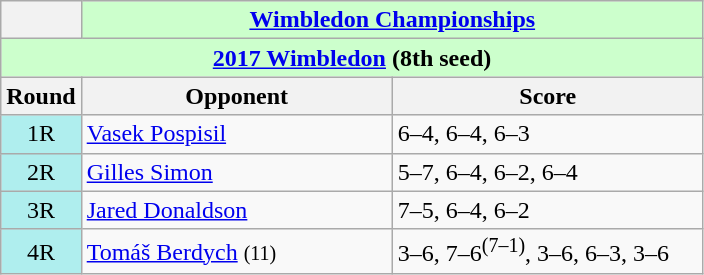<table class="wikitable collapsible collapsed">
<tr>
<th></th>
<th colspan=2 style="background:#cfc;"><a href='#'>Wimbledon Championships</a></th>
</tr>
<tr>
<th colspan=3 style="background:#cfc;"><a href='#'>2017 Wimbledon</a> (8th seed)</th>
</tr>
<tr>
<th width=15>Round</th>
<th width=200>Opponent</th>
<th width=200>Score</th>
</tr>
<tr>
<td style="text-align:center; background:#afeeee;">1R</td>
<td> <a href='#'>Vasek Pospisil</a></td>
<td>6–4, 6–4, 6–3</td>
</tr>
<tr>
<td style="text-align:center; background:#afeeee;">2R</td>
<td> <a href='#'>Gilles Simon</a></td>
<td>5–7, 6–4, 6–2, 6–4</td>
</tr>
<tr>
<td style="text-align:center; background:#afeeee;">3R</td>
<td> <a href='#'>Jared Donaldson</a></td>
<td>7–5, 6–4, 6–2</td>
</tr>
<tr>
<td style="text-align:center; background:#afeeee;">4R</td>
<td> <a href='#'>Tomáš Berdych</a> <small>(11)</small></td>
<td>3–6, 7–6<sup>(7–1)</sup>, 3–6, 6–3, 3–6</td>
</tr>
</table>
